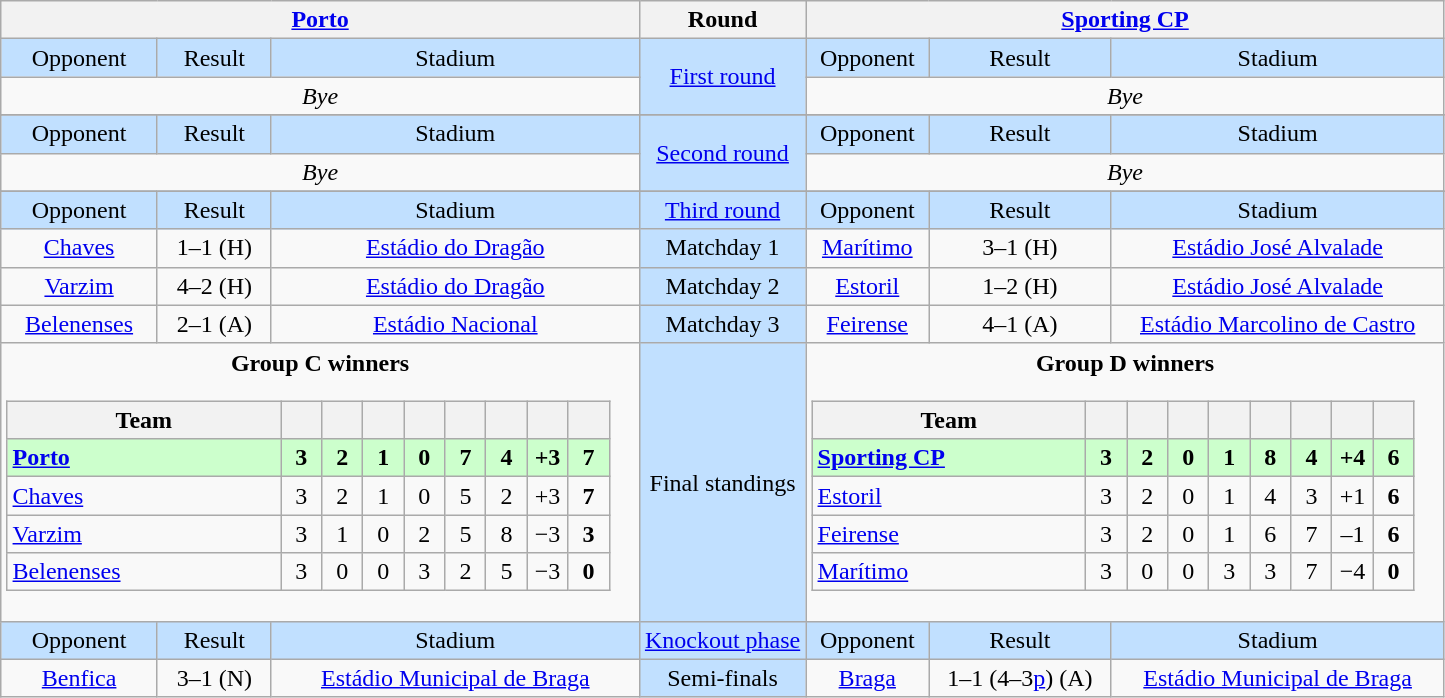<table class="wikitable" style="text-align:center">
<tr>
<th colspan=3><a href='#'>Porto</a></th>
<th>Round</th>
<th colspan=3><a href='#'>Sporting CP</a></th>
</tr>
<tr style="background:#c1e0ff">
<td>Opponent</td>
<td>Result</td>
<td>Stadium</td>
<td rowspan=2><a href='#'>First round</a></td>
<td>Opponent</td>
<td>Result</td>
<td>Stadium</td>
</tr>
<tr>
<td colspan=3><em>Bye</em></td>
<td colspan=3><em>Bye</em></td>
</tr>
<tr>
</tr>
<tr style="background:#c1e0ff">
<td>Opponent</td>
<td>Result</td>
<td>Stadium</td>
<td rowspan=2><a href='#'>Second round</a></td>
<td>Opponent</td>
<td>Result</td>
<td>Stadium</td>
</tr>
<tr>
<td colspan=3><em>Bye</em></td>
<td colspan=3><em>Bye</em></td>
</tr>
<tr>
</tr>
<tr style="background:#c1e0ff">
<td>Opponent</td>
<td>Result</td>
<td>Stadium</td>
<td><a href='#'>Third round</a></td>
<td>Opponent</td>
<td>Result</td>
<td>Stadium</td>
</tr>
<tr>
<td><a href='#'>Chaves</a></td>
<td>1–1 (H)</td>
<td><a href='#'>Estádio do Dragão</a></td>
<td style="background:#c1e0ff">Matchday 1</td>
<td><a href='#'>Marítimo</a></td>
<td>3–1 (H)</td>
<td><a href='#'>Estádio José Alvalade</a></td>
</tr>
<tr>
<td><a href='#'>Varzim</a></td>
<td>4–2 (H)</td>
<td><a href='#'>Estádio do Dragão</a></td>
<td style="background:#c1e0ff">Matchday 2</td>
<td><a href='#'>Estoril</a></td>
<td>1–2 (H)</td>
<td><a href='#'>Estádio José Alvalade</a></td>
</tr>
<tr>
<td><a href='#'>Belenenses</a></td>
<td>2–1 (A)</td>
<td><a href='#'>Estádio Nacional</a></td>
<td style="background:#c1e0ff">Matchday 3</td>
<td><a href='#'>Feirense</a></td>
<td>4–1 (A)</td>
<td><a href='#'>Estádio Marcolino de Castro</a></td>
</tr>
<tr>
<td colspan=3 valign=top><strong>Group C winners</strong><br><table class="wikitable" style="text-align: center">
<tr>
<th width=175>Team</th>
<th width=20></th>
<th width=20></th>
<th width=20></th>
<th width=20></th>
<th width=20></th>
<th width=20></th>
<th width=20></th>
<th width=20></th>
</tr>
<tr style="background:#cfc">
<td align=left><strong><a href='#'>Porto</a></strong></td>
<td><strong>3</strong></td>
<td><strong>2</strong></td>
<td><strong>1</strong></td>
<td><strong>0</strong></td>
<td><strong>7</strong></td>
<td><strong>4</strong></td>
<td><strong>+3</strong></td>
<td><strong>7</strong></td>
</tr>
<tr>
<td align=left><a href='#'>Chaves</a></td>
<td>3</td>
<td>2</td>
<td>1</td>
<td>0</td>
<td>5</td>
<td>2</td>
<td>+3</td>
<td><strong>7</strong></td>
</tr>
<tr>
<td align=left><a href='#'>Varzim</a></td>
<td>3</td>
<td>1</td>
<td>0</td>
<td>2</td>
<td>5</td>
<td>8</td>
<td>−3</td>
<td><strong>3</strong></td>
</tr>
<tr>
<td align=left><a href='#'>Belenenses</a></td>
<td>3</td>
<td>0</td>
<td>0</td>
<td>3</td>
<td>2</td>
<td>5</td>
<td>−3</td>
<td><strong>0</strong></td>
</tr>
</table>
</td>
<td style="background:#c1e0ff">Final standings</td>
<td colspan=3 valign=top><strong>Group D winners</strong><br><table class="wikitable" style="text-align: center">
<tr>
<th width=175>Team</th>
<th width=20></th>
<th width=20></th>
<th width=20></th>
<th width=20></th>
<th width=20></th>
<th width=20></th>
<th width=20></th>
<th width=20></th>
</tr>
<tr style="background:#cfc">
<td align=left><strong><a href='#'>Sporting CP</a></strong></td>
<td><strong>3</strong></td>
<td><strong>2</strong></td>
<td><strong>0</strong></td>
<td><strong>1</strong></td>
<td><strong>8</strong></td>
<td><strong>4</strong></td>
<td><strong>+4</strong></td>
<td><strong>6</strong></td>
</tr>
<tr>
<td align=left><a href='#'>Estoril</a></td>
<td>3</td>
<td>2</td>
<td>0</td>
<td>1</td>
<td>4</td>
<td>3</td>
<td>+1</td>
<td><strong>6</strong></td>
</tr>
<tr>
<td align=left><a href='#'>Feirense</a></td>
<td>3</td>
<td>2</td>
<td>0</td>
<td>1</td>
<td>6</td>
<td>7</td>
<td>–1</td>
<td><strong>6</strong></td>
</tr>
<tr>
<td align=left><a href='#'>Marítimo</a></td>
<td>3</td>
<td>0</td>
<td>0</td>
<td>3</td>
<td>3</td>
<td>7</td>
<td>−4</td>
<td><strong>0</strong></td>
</tr>
</table>
</td>
</tr>
<tr style="background:#c1e0ff">
<td>Opponent</td>
<td>Result</td>
<td>Stadium</td>
<td><a href='#'>Knockout phase</a></td>
<td>Opponent</td>
<td>Result</td>
<td>Stadium</td>
</tr>
<tr>
<td><a href='#'>Benfica</a></td>
<td>3–1 (N)</td>
<td><a href='#'>Estádio Municipal de Braga</a></td>
<td style="background:#c1e0ff">Semi-finals</td>
<td><a href='#'>Braga</a></td>
<td>1–1 (4–3<a href='#'>p</a>) (A)</td>
<td><a href='#'>Estádio Municipal de Braga</a></td>
</tr>
</table>
